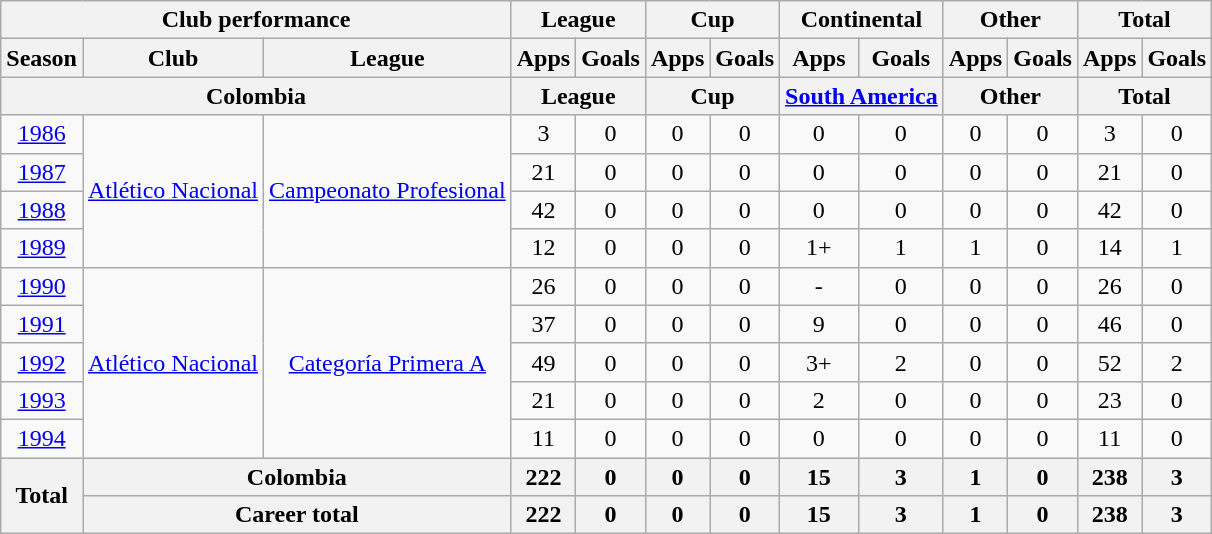<table class="wikitable" style="text-align:center">
<tr>
<th colspan=3>Club performance</th>
<th colspan=2>League</th>
<th colspan=2>Cup</th>
<th colspan=2>Continental</th>
<th colspan=2>Other</th>
<th colspan=2>Total</th>
</tr>
<tr>
<th>Season</th>
<th>Club</th>
<th>League</th>
<th>Apps</th>
<th>Goals</th>
<th>Apps</th>
<th>Goals</th>
<th>Apps</th>
<th>Goals</th>
<th>Apps</th>
<th>Goals</th>
<th>Apps</th>
<th>Goals</th>
</tr>
<tr>
<th colspan=3>Colombia</th>
<th colspan=2>League</th>
<th colspan=2>Cup</th>
<th colspan=2><a href='#'>South America</a></th>
<th colspan=2>Other</th>
<th colspan=2>Total</th>
</tr>
<tr>
<td><a href='#'>1986</a></td>
<td rowspan="4"><a href='#'>Atlético Nacional</a></td>
<td rowspan="4"><a href='#'>Campeonato Profesional</a></td>
<td>3</td>
<td>0</td>
<td>0</td>
<td>0</td>
<td>0</td>
<td>0</td>
<td>0</td>
<td>0</td>
<td>3</td>
<td>0</td>
</tr>
<tr>
<td><a href='#'>1987</a></td>
<td>21</td>
<td>0</td>
<td>0</td>
<td>0</td>
<td>0</td>
<td>0</td>
<td>0</td>
<td>0</td>
<td>21</td>
<td>0</td>
</tr>
<tr>
<td><a href='#'>1988</a></td>
<td>42</td>
<td>0</td>
<td>0</td>
<td>0</td>
<td>0</td>
<td>0</td>
<td>0</td>
<td>0</td>
<td>42</td>
<td>0</td>
</tr>
<tr>
<td><a href='#'>1989</a></td>
<td>12</td>
<td>0</td>
<td>0</td>
<td>0</td>
<td>1+</td>
<td>1</td>
<td>1</td>
<td>0</td>
<td>14</td>
<td>1</td>
</tr>
<tr>
<td><a href='#'>1990</a></td>
<td rowspan="5"><a href='#'>Atlético Nacional</a></td>
<td rowspan="5"><a href='#'>Categoría Primera A</a></td>
<td>26</td>
<td>0</td>
<td>0</td>
<td>0</td>
<td>-</td>
<td>0</td>
<td>0</td>
<td>0</td>
<td>26</td>
<td>0</td>
</tr>
<tr>
<td><a href='#'>1991</a></td>
<td>37</td>
<td>0</td>
<td>0</td>
<td>0</td>
<td>9</td>
<td>0</td>
<td>0</td>
<td>0</td>
<td>46</td>
<td>0</td>
</tr>
<tr>
<td><a href='#'>1992</a></td>
<td>49</td>
<td>0</td>
<td>0</td>
<td>0</td>
<td>3+</td>
<td>2</td>
<td>0</td>
<td>0</td>
<td>52</td>
<td>2</td>
</tr>
<tr>
<td><a href='#'>1993</a></td>
<td>21</td>
<td>0</td>
<td>0</td>
<td>0</td>
<td>2</td>
<td>0</td>
<td>0</td>
<td>0</td>
<td>23</td>
<td>0</td>
</tr>
<tr>
<td><a href='#'>1994</a></td>
<td>11</td>
<td>0</td>
<td>0</td>
<td>0</td>
<td>0</td>
<td>0</td>
<td>0</td>
<td>0</td>
<td>11</td>
<td>0</td>
</tr>
<tr>
<th rowspan=2>Total</th>
<th colspan=2>Colombia</th>
<th>222</th>
<th>0</th>
<th>0</th>
<th>0</th>
<th>15</th>
<th>3</th>
<th>1</th>
<th>0</th>
<th>238</th>
<th>3</th>
</tr>
<tr>
<th colspan=2>Career total</th>
<th>222</th>
<th>0</th>
<th>0</th>
<th>0</th>
<th>15</th>
<th>3</th>
<th>1</th>
<th>0</th>
<th>238</th>
<th>3</th>
</tr>
</table>
